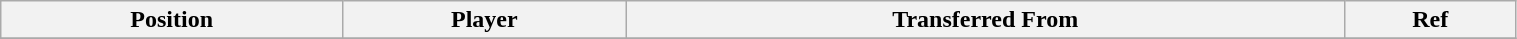<table class="wikitable sortable" style="width:80%; text-align:center; font-size:100%; text-align:left;">
<tr>
<th>Position</th>
<th>Player</th>
<th>Transferred From</th>
<th>Ref</th>
</tr>
<tr>
</tr>
</table>
